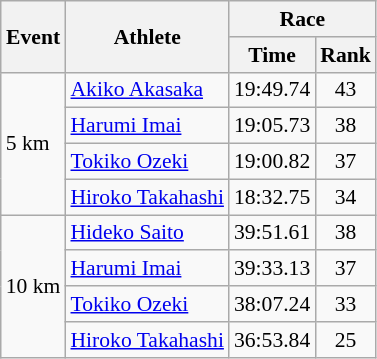<table class="wikitable" border="1" style="font-size:90%">
<tr>
<th rowspan=2>Event</th>
<th rowspan=2>Athlete</th>
<th colspan=2>Race</th>
</tr>
<tr>
<th>Time</th>
<th>Rank</th>
</tr>
<tr>
<td rowspan=4>5 km</td>
<td><a href='#'>Akiko Akasaka</a></td>
<td align=center>19:49.74</td>
<td align=center>43</td>
</tr>
<tr>
<td><a href='#'>Harumi Imai</a></td>
<td align=center>19:05.73</td>
<td align=center>38</td>
</tr>
<tr>
<td><a href='#'>Tokiko Ozeki</a></td>
<td align=center>19:00.82</td>
<td align=center>37</td>
</tr>
<tr>
<td><a href='#'>Hiroko Takahashi</a></td>
<td align=center>18:32.75</td>
<td align=center>34</td>
</tr>
<tr>
<td rowspan=4>10 km</td>
<td><a href='#'>Hideko Saito</a></td>
<td align=center>39:51.61</td>
<td align=center>38</td>
</tr>
<tr>
<td><a href='#'>Harumi Imai</a></td>
<td align=center>39:33.13</td>
<td align=center>37</td>
</tr>
<tr>
<td><a href='#'>Tokiko Ozeki</a></td>
<td align=center>38:07.24</td>
<td align=center>33</td>
</tr>
<tr>
<td><a href='#'>Hiroko Takahashi</a></td>
<td align=center>36:53.84</td>
<td align=center>25</td>
</tr>
</table>
